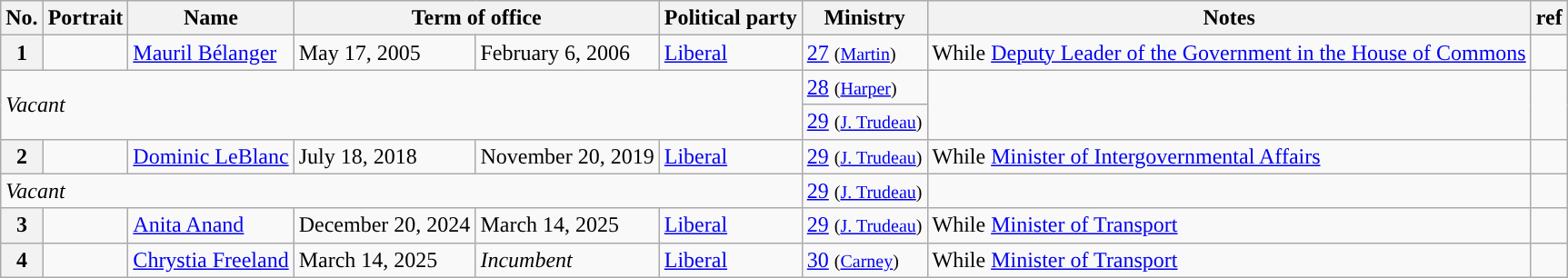<table class="wikitable">
<tr>
<th>No.</th>
<th>Portrait</th>
<th>Name</th>
<th colspan=2>Term of office</th>
<th>Political party</th>
<th>Ministry</th>
<th>Notes</th>
<th>ref</th>
</tr>
<tr>
<th style="background:">1</th>
<td></td>
<td><a href='#'>Mauril Bélanger</a></td>
<td>May 17, 2005</td>
<td>February 6, 2006</td>
<td><a href='#'>Liberal</a></td>
<td><a href='#'>27</a> <small>(<a href='#'>Martin</a>)</small></td>
<td>While <a href='#'>Deputy Leader of the Government in the House of Commons</a></td>
<td></td>
</tr>
<tr>
<td colspan="6" rowspan="2"><em>Vacant</em></td>
<td><a href='#'>28</a> <small>(<a href='#'>Harper</a>)</small></td>
<td rowspan="2"></td>
<td rowspan="2"></td>
</tr>
<tr>
<td><a href='#'>29</a> <small>(<a href='#'>J. Trudeau</a>)</small></td>
</tr>
<tr>
<th style="background:">2</th>
<td align=center></td>
<td><a href='#'>Dominic LeBlanc</a></td>
<td>July 18, 2018</td>
<td>November 20, 2019</td>
<td><a href='#'>Liberal</a></td>
<td><a href='#'>29</a> <small>(<a href='#'>J. Trudeau</a>)</small></td>
<td>While <a href='#'>Minister of Intergovernmental Affairs</a></td>
<td></td>
</tr>
<tr>
<td colspan="6" rowspan="1"><em>Vacant</em></td>
<td><a href='#'>29</a> <small>(<a href='#'>J. Trudeau</a>)</small></td>
<td></td>
</tr>
<tr>
<th style="background:">3</th>
<td align=center></td>
<td><a href='#'>Anita Anand</a></td>
<td>December 20, 2024</td>
<td>March 14, 2025</td>
<td><a href='#'>Liberal</a></td>
<td><a href='#'>29</a> <small>(<a href='#'>J. Trudeau</a>)</small></td>
<td>While <a href='#'>Minister of Transport</a></td>
<td></td>
</tr>
<tr>
<th style="background:">4</th>
<td align=center></td>
<td><a href='#'>Chrystia Freeland</a></td>
<td>March 14, 2025</td>
<td><em>Incumbent</em></td>
<td><a href='#'>Liberal</a></td>
<td><a href='#'>30</a> <small>(<a href='#'>Carney</a>)</small></td>
<td>While <a href='#'>Minister of Transport</a></td>
<td></td>
</tr>
</table>
